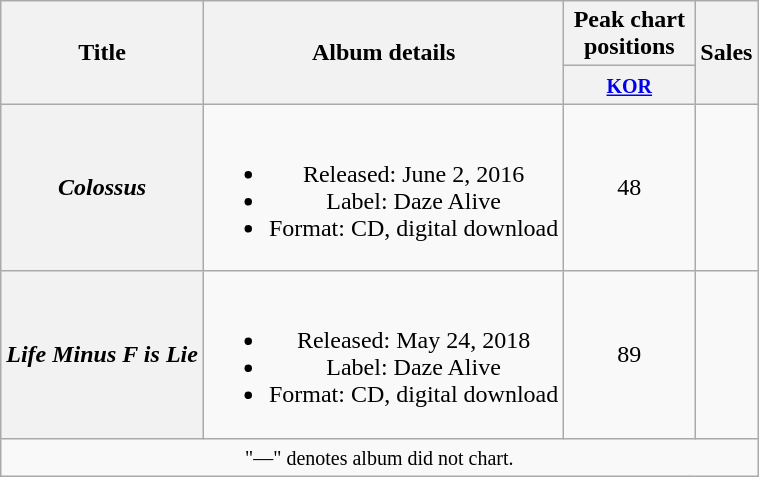<table class="wikitable plainrowheaders" style="text-align:center;">
<tr>
<th scope="col" rowspan="2">Title</th>
<th scope="col" rowspan="2">Album details</th>
<th scope="col" colspan="1" style="width:5em;">Peak chart positions</th>
<th scope="col" rowspan="2">Sales</th>
</tr>
<tr>
<th><small><a href='#'>KOR</a></small><br></th>
</tr>
<tr>
<th scope="row"><em>Colossus</em></th>
<td><br><ul><li>Released: June 2, 2016</li><li>Label: Daze Alive</li><li>Format: CD, digital download</li></ul></td>
<td>48</td>
<td></td>
</tr>
<tr>
<th scope="row"><em>Life Minus F is Lie</em></th>
<td><br><ul><li>Released: May 24, 2018</li><li>Label: Daze Alive</li><li>Format: CD, digital download</li></ul></td>
<td>89</td>
<td></td>
</tr>
<tr>
<td colspan="4"><small>"—" denotes album did not chart.</small></td>
</tr>
</table>
